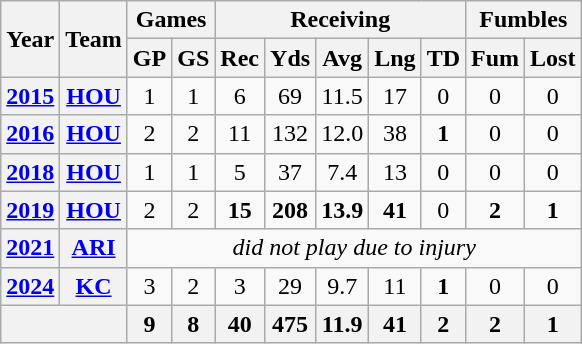<table class="wikitable" style="text-align:center;">
<tr>
<th rowspan="2">Year</th>
<th rowspan="2">Team</th>
<th colspan="2">Games</th>
<th colspan="5">Receiving</th>
<th colspan="2">Fumbles</th>
</tr>
<tr>
<th>GP</th>
<th>GS</th>
<th>Rec</th>
<th>Yds</th>
<th>Avg</th>
<th>Lng</th>
<th>TD</th>
<th>Fum</th>
<th>Lost</th>
</tr>
<tr>
<th><a href='#'>2015</a></th>
<th><a href='#'>HOU</a></th>
<td>1</td>
<td>1</td>
<td>6</td>
<td>69</td>
<td>11.5</td>
<td>17</td>
<td>0</td>
<td>0</td>
<td>0</td>
</tr>
<tr>
<th><a href='#'>2016</a></th>
<th><a href='#'>HOU</a></th>
<td>2</td>
<td>2</td>
<td>11</td>
<td>132</td>
<td>12.0</td>
<td>38</td>
<td><strong>1</strong></td>
<td>0</td>
<td>0</td>
</tr>
<tr>
<th><a href='#'>2018</a></th>
<th><a href='#'>HOU</a></th>
<td>1</td>
<td>1</td>
<td>5</td>
<td>37</td>
<td>7.4</td>
<td>13</td>
<td>0</td>
<td>0</td>
<td>0</td>
</tr>
<tr>
<th><a href='#'>2019</a></th>
<th><a href='#'>HOU</a></th>
<td>2</td>
<td>2</td>
<td><strong>15</strong></td>
<td><strong>208</strong></td>
<td><strong>13.9</strong></td>
<td><strong>41</strong></td>
<td>0</td>
<td><strong>2</strong></td>
<td><strong>1</strong></td>
</tr>
<tr>
<th><a href='#'>2021</a></th>
<th><a href='#'>ARI</a></th>
<td colspan="9"><em>did not play due to injury</em></td>
</tr>
<tr>
<th><a href='#'>2024</a></th>
<th><a href='#'>KC</a></th>
<td>3</td>
<td>2</td>
<td>3</td>
<td>29</td>
<td>9.7</td>
<td>11</td>
<td><strong>1</strong></td>
<td>0</td>
<td>0</td>
</tr>
<tr>
<th colspan="2"></th>
<th>9</th>
<th>8</th>
<th>40</th>
<th>475</th>
<th>11.9</th>
<th>41</th>
<th>2</th>
<th>2</th>
<th>1</th>
</tr>
</table>
